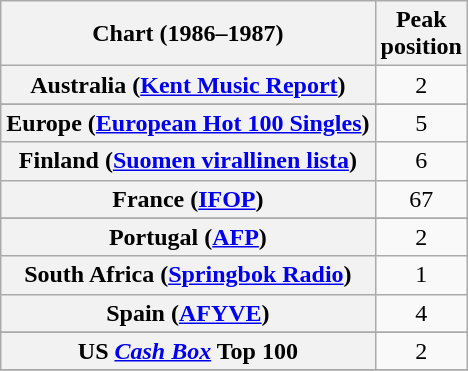<table class="wikitable sortable plainrowheaders" style="text-align:center">
<tr>
<th>Chart (1986–1987)</th>
<th>Peak<br>position</th>
</tr>
<tr>
<th scope="row">Australia (<a href='#'>Kent Music Report</a>)</th>
<td>2</td>
</tr>
<tr>
</tr>
<tr>
</tr>
<tr>
</tr>
<tr>
</tr>
<tr>
<th scope="row">Europe (<a href='#'>European Hot 100 Singles</a>)</th>
<td>5</td>
</tr>
<tr>
<th scope="row">Finland (<a href='#'>Suomen virallinen lista</a>)</th>
<td>6</td>
</tr>
<tr>
<th scope="row">France (<a href='#'>IFOP</a>)</th>
<td>67</td>
</tr>
<tr>
</tr>
<tr>
</tr>
<tr>
</tr>
<tr>
</tr>
<tr>
</tr>
<tr>
<th scope="row">Portugal (<a href='#'>AFP</a>)</th>
<td>2</td>
</tr>
<tr>
<th scope="row">South Africa (<a href='#'>Springbok Radio</a>)</th>
<td>1</td>
</tr>
<tr>
<th scope="row">Spain (<a href='#'>AFYVE</a>)</th>
<td>4</td>
</tr>
<tr>
</tr>
<tr>
</tr>
<tr>
</tr>
<tr>
</tr>
<tr>
</tr>
<tr>
<th scope="row">US <em><a href='#'>Cash Box</a></em> Top 100</th>
<td>2</td>
</tr>
<tr>
</tr>
</table>
